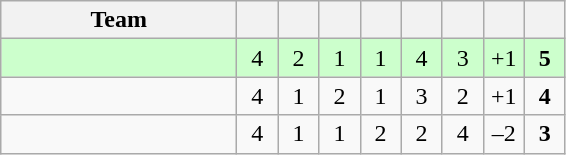<table class="wikitable" style="text-align:center">
<tr>
<th width=150>Team</th>
<th width=20></th>
<th width=20></th>
<th width=20></th>
<th width=20></th>
<th width=20></th>
<th width=20></th>
<th width=20></th>
<th width=20></th>
</tr>
<tr style="background:#cfc;">
<td align="left"></td>
<td>4</td>
<td>2</td>
<td>1</td>
<td>1</td>
<td>4</td>
<td>3</td>
<td>+1</td>
<td><strong>5</strong></td>
</tr>
<tr>
<td align="left"></td>
<td>4</td>
<td>1</td>
<td>2</td>
<td>1</td>
<td>3</td>
<td>2</td>
<td>+1</td>
<td><strong>4</strong></td>
</tr>
<tr>
<td align="left"></td>
<td>4</td>
<td>1</td>
<td>1</td>
<td>2</td>
<td>2</td>
<td>4</td>
<td>–2</td>
<td><strong>3</strong></td>
</tr>
</table>
